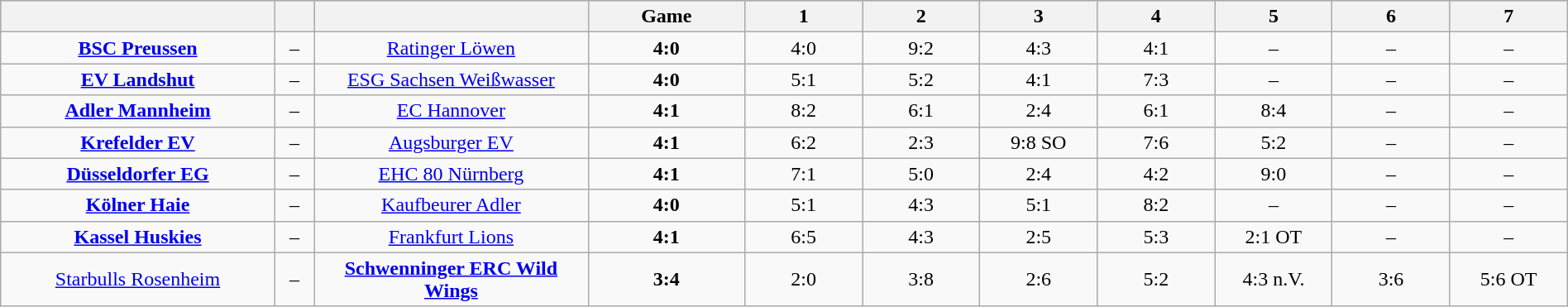<table class="wikitable" width="100%">
<tr style="background-color:#c0c0c0;">
<th style="width:17.5%;"></th>
<th style="width:2.5%;"></th>
<th style="width:17.5%;"></th>
<th style="width:10%;">Game</th>
<th style="width:7.5%;">1</th>
<th style="width:7.5%;">2</th>
<th style="width:7.5%;">3</th>
<th style="width:7.5%;">4</th>
<th style="width:7.5%;">5</th>
<th style="width:7.5%;">6</th>
<th style="width:7.5%;">7</th>
</tr>
<tr align="center">
<td><strong><a href='#'>BSC Preussen</a></strong></td>
<td>–</td>
<td><a href='#'>Ratinger Löwen</a></td>
<td><strong>4:0</strong></td>
<td>4:0</td>
<td>9:2</td>
<td>4:3</td>
<td>4:1</td>
<td>–</td>
<td>–</td>
<td>–</td>
</tr>
<tr align="center">
<td><strong><a href='#'>EV Landshut</a></strong></td>
<td>–</td>
<td><a href='#'>ESG Sachsen Weißwasser</a></td>
<td><strong>4:0</strong></td>
<td>5:1</td>
<td>5:2</td>
<td>4:1</td>
<td>7:3</td>
<td>–</td>
<td>–</td>
<td>–</td>
</tr>
<tr align="center">
<td><strong><a href='#'>Adler Mannheim</a></strong></td>
<td>–</td>
<td><a href='#'>EC Hannover</a></td>
<td><strong>4:1</strong></td>
<td>8:2</td>
<td>6:1</td>
<td>2:4</td>
<td>6:1</td>
<td>8:4</td>
<td>–</td>
<td>–</td>
</tr>
<tr align="center">
<td><strong><a href='#'>Krefelder EV</a></strong></td>
<td>–</td>
<td><a href='#'>Augsburger EV</a></td>
<td><strong>4:1</strong></td>
<td>6:2</td>
<td>2:3</td>
<td>9:8 SO</td>
<td>7:6</td>
<td>5:2</td>
<td>–</td>
<td>–</td>
</tr>
<tr align="center">
<td><strong><a href='#'>Düsseldorfer EG</a></strong></td>
<td>–</td>
<td><a href='#'>EHC 80 Nürnberg</a></td>
<td><strong>4:1</strong></td>
<td>7:1</td>
<td>5:0</td>
<td>2:4</td>
<td>4:2</td>
<td>9:0</td>
<td>–</td>
<td>–</td>
</tr>
<tr align="center">
<td><strong><a href='#'>Kölner Haie</a></strong></td>
<td>–</td>
<td><a href='#'>Kaufbeurer Adler</a></td>
<td><strong>4:0</strong></td>
<td>5:1</td>
<td>4:3</td>
<td>5:1</td>
<td>8:2</td>
<td>–</td>
<td>–</td>
<td>–</td>
</tr>
<tr align="center">
<td><strong><a href='#'>Kassel Huskies</a></strong></td>
<td>–</td>
<td><a href='#'>Frankfurt Lions</a></td>
<td><strong>4:1</strong></td>
<td>6:5</td>
<td>4:3</td>
<td>2:5</td>
<td>5:3</td>
<td>2:1 OT</td>
<td>–</td>
<td>–</td>
</tr>
<tr align="center">
<td><a href='#'>Starbulls Rosenheim</a></td>
<td>–</td>
<td><strong><a href='#'>Schwenninger ERC Wild Wings</a></strong></td>
<td><strong>3:4</strong></td>
<td>2:0</td>
<td>3:8</td>
<td>2:6</td>
<td>5:2</td>
<td>4:3 n.V.</td>
<td>3:6</td>
<td>5:6 OT</td>
</tr>
</table>
